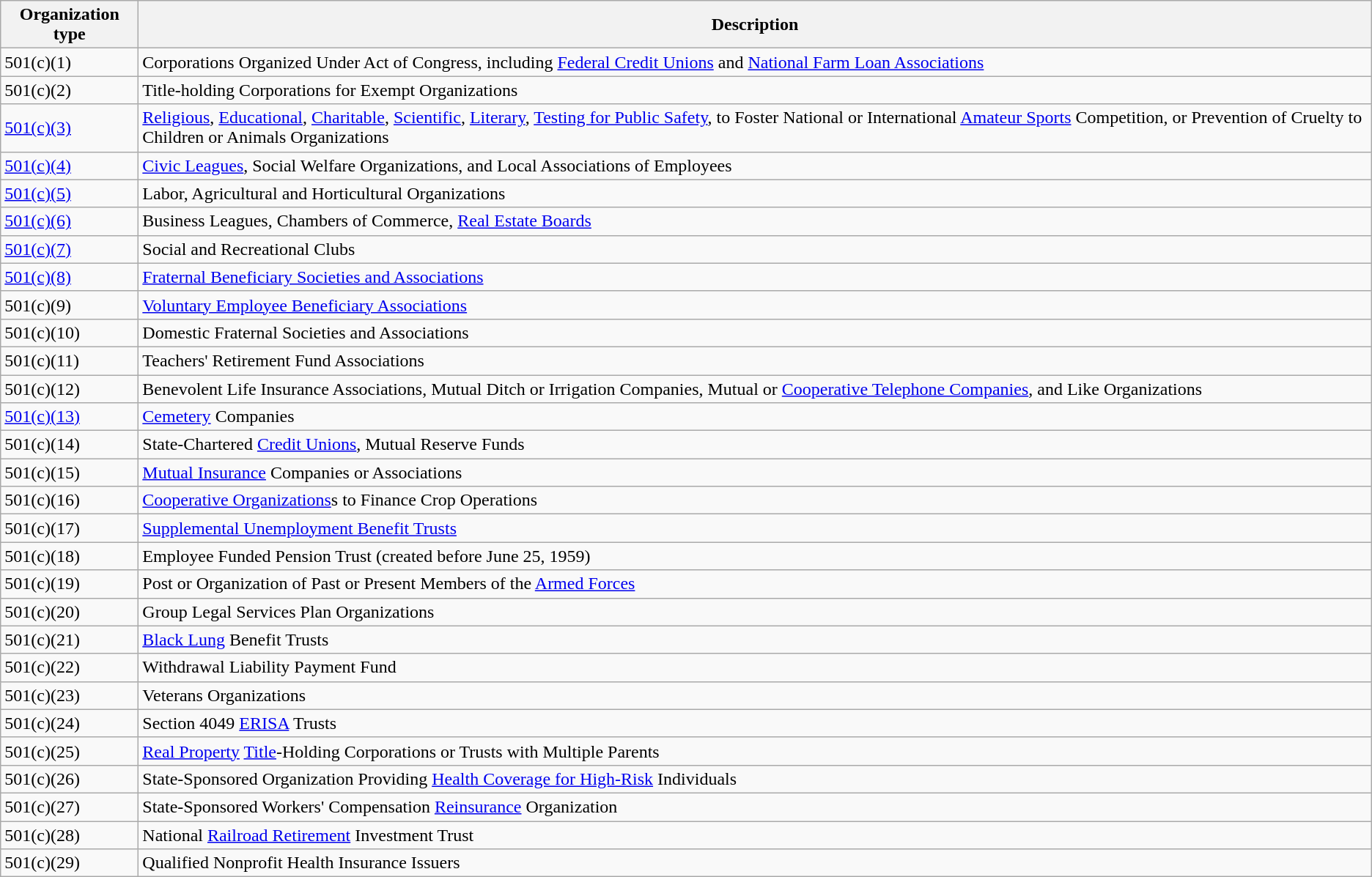<table class="wikitable">
<tr>
<th>Organization type</th>
<th>Description</th>
</tr>
<tr>
<td>501(c)(1)</td>
<td>Corporations Organized Under Act of Congress, including <a href='#'>Federal Credit Unions</a> and <a href='#'>National Farm Loan Associations</a></td>
</tr>
<tr>
<td>501(c)(2)</td>
<td>Title-holding Corporations for Exempt Organizations</td>
</tr>
<tr>
<td><a href='#'>501(c)(3)</a></td>
<td><a href='#'>Religious</a>, <a href='#'>Educational</a>, <a href='#'>Charitable</a>, <a href='#'>Scientific</a>, <a href='#'>Literary</a>, <a href='#'>Testing for Public Safety</a>, to Foster National or International <a href='#'>Amateur Sports</a> Competition, or Prevention of Cruelty to Children or Animals Organizations</td>
</tr>
<tr>
<td><a href='#'>501(c)(4)</a></td>
<td><a href='#'>Civic Leagues</a>, Social Welfare Organizations, and Local Associations of Employees</td>
</tr>
<tr>
<td><a href='#'>501(c)(5)</a></td>
<td>Labor, Agricultural and Horticultural Organizations</td>
</tr>
<tr>
<td><a href='#'>501(c)(6)</a></td>
<td>Business Leagues, Chambers of Commerce, <a href='#'>Real Estate Boards</a></td>
</tr>
<tr>
<td><a href='#'>501(c)(7)</a></td>
<td>Social and Recreational Clubs</td>
</tr>
<tr>
<td><a href='#'>501(c)(8)</a></td>
<td><a href='#'>Fraternal Beneficiary Societies and Associations</a></td>
</tr>
<tr>
<td>501(c)(9)</td>
<td><a href='#'>Voluntary Employee Beneficiary Associations</a></td>
</tr>
<tr>
<td>501(c)(10)</td>
<td>Domestic Fraternal Societies and Associations</td>
</tr>
<tr>
<td>501(c)(11)</td>
<td>Teachers' Retirement Fund Associations</td>
</tr>
<tr>
<td>501(c)(12)</td>
<td>Benevolent Life Insurance Associations, Mutual Ditch or Irrigation Companies, Mutual or <a href='#'>Cooperative Telephone Companies</a>, and Like Organizations</td>
</tr>
<tr>
<td><a href='#'>501(c)(13)</a></td>
<td><a href='#'>Cemetery</a> Companies</td>
</tr>
<tr>
<td>501(c)(14)</td>
<td>State-Chartered <a href='#'>Credit Unions</a>, Mutual Reserve Funds</td>
</tr>
<tr>
<td>501(c)(15)</td>
<td><a href='#'>Mutual Insurance</a> Companies or Associations</td>
</tr>
<tr>
<td>501(c)(16)</td>
<td><a href='#'>Cooperative Organizations</a>s to Finance Crop Operations</td>
</tr>
<tr>
<td>501(c)(17)</td>
<td><a href='#'>Supplemental Unemployment Benefit Trusts</a></td>
</tr>
<tr>
<td>501(c)(18)</td>
<td>Employee Funded Pension Trust (created before June 25, 1959)</td>
</tr>
<tr>
<td>501(c)(19)</td>
<td>Post or Organization of Past or Present Members of the <a href='#'>Armed Forces</a></td>
</tr>
<tr>
<td>501(c)(20)</td>
<td>Group Legal Services Plan Organizations</td>
</tr>
<tr>
<td>501(c)(21)</td>
<td><a href='#'>Black Lung</a> Benefit Trusts</td>
</tr>
<tr>
<td>501(c)(22)</td>
<td>Withdrawal Liability Payment Fund</td>
</tr>
<tr>
<td>501(c)(23)</td>
<td>Veterans Organizations</td>
</tr>
<tr>
<td>501(c)(24)</td>
<td>Section 4049 <a href='#'>ERISA</a> Trusts</td>
</tr>
<tr>
<td>501(c)(25)</td>
<td><a href='#'>Real Property</a> <a href='#'>Title</a>-Holding Corporations or Trusts with Multiple Parents</td>
</tr>
<tr>
<td>501(c)(26)</td>
<td>State-Sponsored Organization Providing <a href='#'>Health Coverage for High-Risk</a> Individuals</td>
</tr>
<tr>
<td>501(c)(27)</td>
<td>State-Sponsored Workers' Compensation <a href='#'>Reinsurance</a> Organization</td>
</tr>
<tr>
<td>501(c)(28)</td>
<td>National <a href='#'>Railroad Retirement</a> Investment Trust</td>
</tr>
<tr>
<td>501(c)(29)</td>
<td>Qualified Nonprofit Health Insurance Issuers</td>
</tr>
</table>
